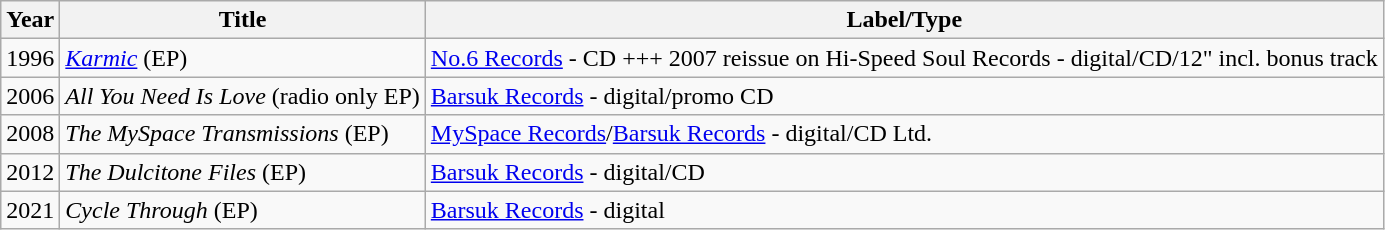<table class="wikitable">
<tr>
<th>Year</th>
<th>Title</th>
<th>Label/Type</th>
</tr>
<tr>
<td>1996</td>
<td><em><a href='#'>Karmic</a></em> (EP)</td>
<td><a href='#'>No.6 Records</a> - CD +++ 2007 reissue on Hi-Speed Soul Records - digital/CD/12" incl. bonus track</td>
</tr>
<tr>
<td>2006</td>
<td><em>All You Need Is Love</em> (radio only EP)</td>
<td><a href='#'>Barsuk Records</a> - digital/promo CD</td>
</tr>
<tr>
<td>2008</td>
<td><em>The MySpace Transmissions</em> (EP)</td>
<td><a href='#'>MySpace Records</a>/<a href='#'>Barsuk Records</a> - digital/CD Ltd.</td>
</tr>
<tr>
<td>2012</td>
<td><em>The Dulcitone Files</em> (EP)</td>
<td><a href='#'>Barsuk Records</a> - digital/CD</td>
</tr>
<tr>
<td>2021</td>
<td><em>Cycle Through</em> (EP)</td>
<td><a href='#'>Barsuk Records</a> - digital</td>
</tr>
</table>
